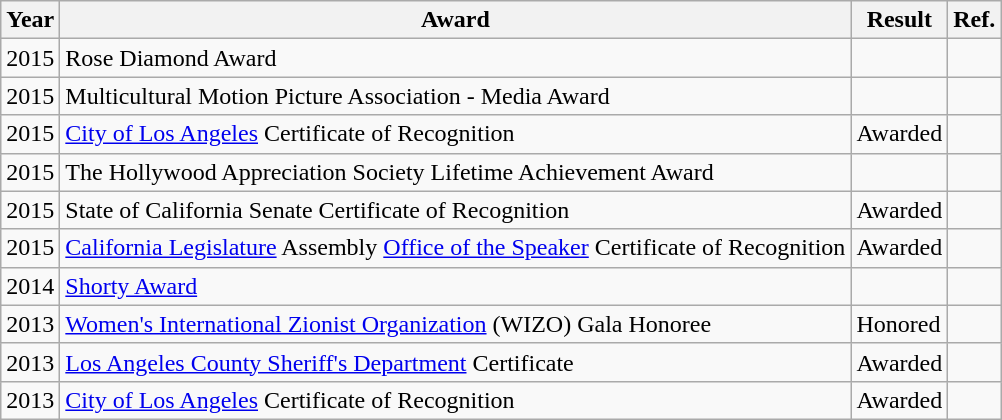<table class="wikitable">
<tr>
<th>Year</th>
<th>Award</th>
<th>Result</th>
<th>Ref.</th>
</tr>
<tr>
<td>2015</td>
<td>Rose Diamond Award</td>
<td></td>
<td></td>
</tr>
<tr>
<td>2015</td>
<td>Multicultural Motion Picture Association - Media Award</td>
<td></td>
<td></td>
</tr>
<tr>
<td>2015</td>
<td><a href='#'>City of Los Angeles</a> Certificate of Recognition</td>
<td>Awarded</td>
<td></td>
</tr>
<tr>
<td>2015</td>
<td>The Hollywood Appreciation Society Lifetime Achievement Award</td>
<td></td>
<td></td>
</tr>
<tr>
<td>2015</td>
<td>State of California Senate Certificate of Recognition</td>
<td>Awarded</td>
<td></td>
</tr>
<tr>
<td>2015</td>
<td><a href='#'>California Legislature</a> Assembly <a href='#'>Office of the Speaker</a> Certificate of Recognition</td>
<td>Awarded</td>
<td></td>
</tr>
<tr>
<td>2014</td>
<td><a href='#'>Shorty Award</a></td>
<td></td>
<td></td>
</tr>
<tr>
<td>2013</td>
<td><a href='#'>Women's International Zionist Organization</a> (WIZO) Gala Honoree</td>
<td>Honored</td>
<td></td>
</tr>
<tr>
<td>2013</td>
<td><a href='#'>Los Angeles County Sheriff's Department</a> Certificate</td>
<td>Awarded</td>
<td></td>
</tr>
<tr>
<td>2013</td>
<td><a href='#'>City of Los Angeles</a> Certificate of Recognition</td>
<td>Awarded</td>
<td></td>
</tr>
</table>
